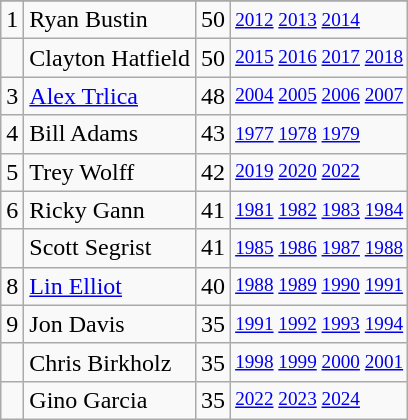<table class="wikitable">
<tr>
</tr>
<tr>
<td>1</td>
<td>Ryan Bustin</td>
<td>50</td>
<td style="font-size:80%;"><a href='#'>2012</a> <a href='#'>2013</a> <a href='#'>2014</a></td>
</tr>
<tr>
<td></td>
<td>Clayton Hatfield</td>
<td>50</td>
<td style="font-size:80%;"><a href='#'>2015</a> <a href='#'>2016</a> <a href='#'>2017</a> <a href='#'>2018</a></td>
</tr>
<tr>
<td>3</td>
<td><a href='#'>Alex Trlica</a></td>
<td>48</td>
<td style="font-size:80%;"><a href='#'>2004</a> <a href='#'>2005</a> <a href='#'>2006</a> <a href='#'>2007</a></td>
</tr>
<tr>
<td>4</td>
<td>Bill Adams</td>
<td>43</td>
<td style="font-size:80%;"><a href='#'>1977</a> <a href='#'>1978</a> <a href='#'>1979</a></td>
</tr>
<tr>
<td>5</td>
<td>Trey Wolff</td>
<td>42</td>
<td style="font-size:80%;"><a href='#'>2019</a> <a href='#'>2020</a> <a href='#'>2022</a></td>
</tr>
<tr>
<td>6</td>
<td>Ricky Gann</td>
<td>41</td>
<td style="font-size:80%;"><a href='#'>1981</a> <a href='#'>1982</a> <a href='#'>1983</a> <a href='#'>1984</a></td>
</tr>
<tr>
<td></td>
<td>Scott Segrist</td>
<td>41</td>
<td style="font-size:80%;"><a href='#'>1985</a> <a href='#'>1986</a> <a href='#'>1987</a> <a href='#'>1988</a></td>
</tr>
<tr>
<td>8</td>
<td><a href='#'>Lin Elliot</a></td>
<td>40</td>
<td style="font-size:80%;"><a href='#'>1988</a> <a href='#'>1989</a> <a href='#'>1990</a> <a href='#'>1991</a></td>
</tr>
<tr>
<td>9</td>
<td>Jon Davis</td>
<td>35</td>
<td style="font-size:80%;"><a href='#'>1991</a> <a href='#'>1992</a> <a href='#'>1993</a> <a href='#'>1994</a></td>
</tr>
<tr>
<td></td>
<td>Chris Birkholz</td>
<td>35</td>
<td style="font-size:80%;"><a href='#'>1998</a> <a href='#'>1999</a> <a href='#'>2000</a> <a href='#'>2001</a></td>
</tr>
<tr>
<td></td>
<td>Gino Garcia</td>
<td>35</td>
<td style="font-size:80%;"><a href='#'>2022</a> <a href='#'>2023</a> <a href='#'>2024</a></td>
</tr>
</table>
